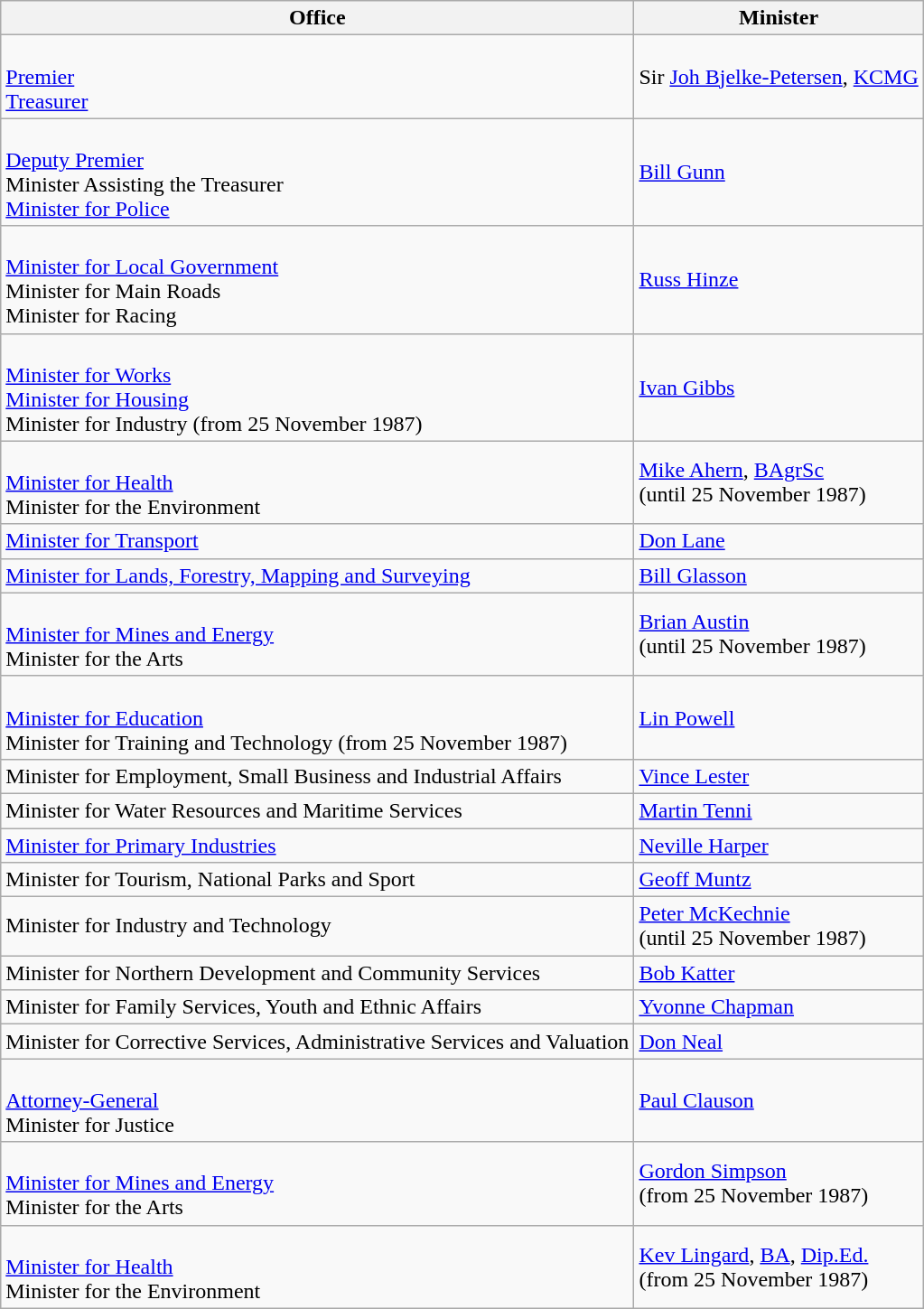<table class="wikitable">
<tr>
<th>Office</th>
<th>Minister</th>
</tr>
<tr>
<td><br><a href='#'>Premier</a><br>
<a href='#'>Treasurer</a></td>
<td>Sir <a href='#'>Joh Bjelke-Petersen</a>, <a href='#'>KCMG</a></td>
</tr>
<tr>
<td><br><a href='#'>Deputy Premier</a><br>
Minister Assisting the Treasurer<br>
<a href='#'>Minister for Police</a></td>
<td><a href='#'>Bill Gunn</a></td>
</tr>
<tr>
<td><br><a href='#'>Minister for Local Government</a><br>
Minister for Main Roads<br>
Minister for Racing</td>
<td><a href='#'>Russ Hinze</a></td>
</tr>
<tr>
<td><br><a href='#'>Minister for Works</a><br>
<a href='#'>Minister for Housing</a><br>
Minister for Industry (from 25 November 1987)</td>
<td><a href='#'>Ivan Gibbs</a></td>
</tr>
<tr>
<td><br><a href='#'>Minister for Health</a><br>
Minister for the Environment</td>
<td><a href='#'>Mike Ahern</a>, <a href='#'>BAgrSc</a><br>(until 25 November 1987)</td>
</tr>
<tr>
<td><a href='#'>Minister for Transport</a></td>
<td><a href='#'>Don Lane</a></td>
</tr>
<tr>
<td><a href='#'>Minister for Lands, Forestry, Mapping and Surveying</a></td>
<td><a href='#'>Bill Glasson</a></td>
</tr>
<tr>
<td><br><a href='#'>Minister for Mines and Energy</a><br>
Minister for the Arts</td>
<td><a href='#'>Brian Austin</a><br>(until 25 November 1987)</td>
</tr>
<tr>
<td><br><a href='#'>Minister for Education</a><br>
Minister for Training and Technology (from 25 November 1987)</td>
<td><a href='#'>Lin Powell</a></td>
</tr>
<tr>
<td>Minister for Employment, Small Business and Industrial Affairs</td>
<td><a href='#'>Vince Lester</a></td>
</tr>
<tr>
<td>Minister for Water Resources and Maritime Services</td>
<td><a href='#'>Martin Tenni</a></td>
</tr>
<tr>
<td><a href='#'>Minister for Primary Industries</a></td>
<td><a href='#'>Neville Harper</a></td>
</tr>
<tr>
<td>Minister for Tourism, National Parks and Sport</td>
<td><a href='#'>Geoff Muntz</a></td>
</tr>
<tr>
<td>Minister for Industry and Technology</td>
<td><a href='#'>Peter McKechnie</a><br>(until 25 November 1987)</td>
</tr>
<tr>
<td>Minister for Northern Development and Community Services</td>
<td><a href='#'>Bob Katter</a></td>
</tr>
<tr>
<td>Minister for Family Services, Youth and Ethnic Affairs</td>
<td><a href='#'>Yvonne Chapman</a></td>
</tr>
<tr>
<td>Minister for Corrective Services, Administrative Services and Valuation</td>
<td><a href='#'>Don Neal</a></td>
</tr>
<tr>
<td><br><a href='#'>Attorney-General</a><br>
Minister for Justice</td>
<td><a href='#'>Paul Clauson</a></td>
</tr>
<tr>
<td><br><a href='#'>Minister for Mines and Energy</a><br>
Minister for the Arts</td>
<td><a href='#'>Gordon Simpson</a><br>(from 25 November 1987)</td>
</tr>
<tr>
<td><br><a href='#'>Minister for Health</a><br>
Minister for the Environment</td>
<td><a href='#'>Kev Lingard</a>, <a href='#'>BA</a>, <a href='#'>Dip.Ed.</a><br>(from 25 November 1987)</td>
</tr>
</table>
